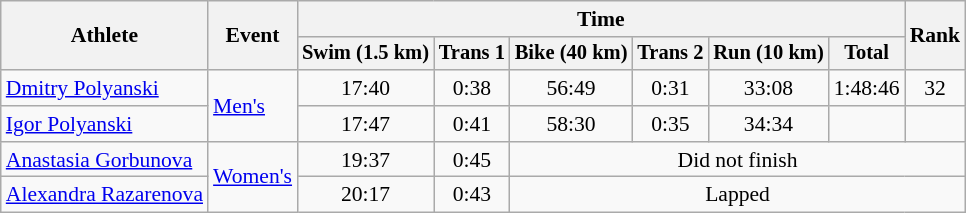<table class="wikitable" style="text-align:center; font-size:90%">
<tr>
<th rowspan=2>Athlete</th>
<th rowspan=2>Event</th>
<th colspan=6>Time</th>
<th rowspan=2>Rank</th>
</tr>
<tr style="font-size:95%">
<th>Swim (1.5 km)</th>
<th>Trans 1</th>
<th>Bike (40 km)</th>
<th>Trans 2</th>
<th>Run (10 km)</th>
<th>Total</th>
</tr>
<tr>
<td align=left><a href='#'>Dmitry Polyanski</a></td>
<td align=left rowspan=2><a href='#'>Men's</a></td>
<td>17:40</td>
<td>0:38</td>
<td>56:49</td>
<td>0:31</td>
<td>33:08</td>
<td>1:48:46</td>
<td>32</td>
</tr>
<tr>
<td align=left><a href='#'>Igor Polyanski</a></td>
<td>17:47</td>
<td>0:41</td>
<td>58:30</td>
<td>0:35</td>
<td>34:34</td>
<td></td>
<td></td>
</tr>
<tr>
<td align=left><a href='#'>Anastasia Gorbunova</a></td>
<td align=left rowspan=2><a href='#'>Women's</a></td>
<td>19:37</td>
<td>0:45</td>
<td colspan=5>Did not finish</td>
</tr>
<tr>
<td align=left><a href='#'>Alexandra Razarenova</a></td>
<td>20:17</td>
<td>0:43</td>
<td colspan=5>Lapped</td>
</tr>
</table>
